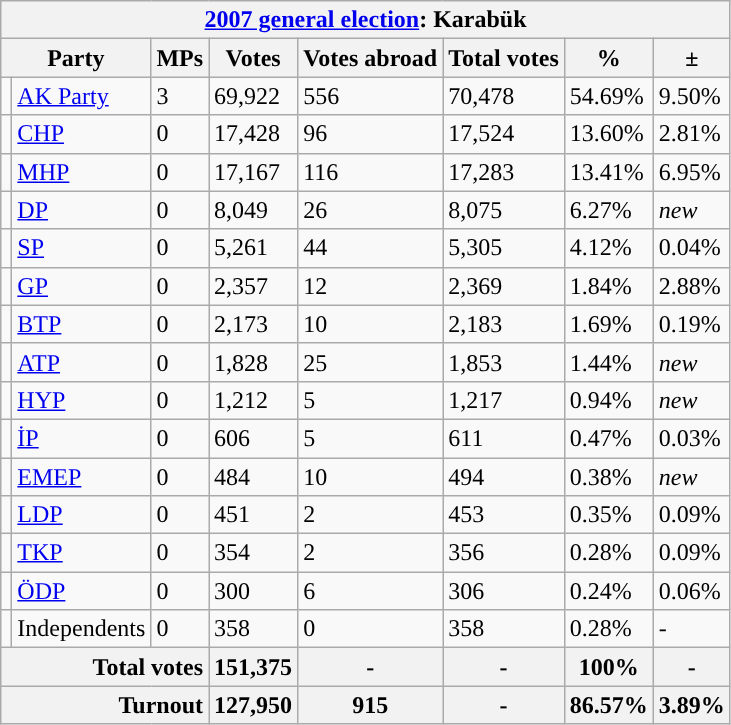<table class="wikitable sortable">
<tr>
<th colspan="8"><a href='#'>2007 general election</a>: Karabük</th>
</tr>
<tr>
<th colspan="2">Party</th>
<th>MPs</th>
<th>Votes</th>
<th>Votes abroad</th>
<th>Total votes</th>
<th>%</th>
<th>±</th>
</tr>
<tr>
<td style="background:"></td>
<td><a href='#'>AK Party</a></td>
<td>3</td>
<td>69,922</td>
<td>556</td>
<td>70,478</td>
<td>54.69%</td>
<td>9.50%</td>
</tr>
<tr>
<td style="background:"></td>
<td><a href='#'>CHP</a></td>
<td>0</td>
<td>17,428</td>
<td>96</td>
<td>17,524</td>
<td>13.60%</td>
<td>2.81%</td>
</tr>
<tr>
<td style="background:"></td>
<td><a href='#'>MHP</a></td>
<td>0</td>
<td>17,167</td>
<td>116</td>
<td>17,283</td>
<td>13.41%</td>
<td>6.95%</td>
</tr>
<tr>
<td style="background:"></td>
<td><a href='#'>DP</a></td>
<td>0</td>
<td>8,049</td>
<td>26</td>
<td>8,075</td>
<td>6.27%</td>
<td><em>new</em></td>
</tr>
<tr>
<td style="background:"></td>
<td><a href='#'>SP</a></td>
<td>0</td>
<td>5,261</td>
<td>44</td>
<td>5,305</td>
<td>4.12%</td>
<td>0.04%</td>
</tr>
<tr>
<td style="background:"></td>
<td><a href='#'>GP</a></td>
<td>0</td>
<td>2,357</td>
<td>12</td>
<td>2,369</td>
<td>1.84%</td>
<td>2.88%</td>
</tr>
<tr>
<td style="background:"></td>
<td><a href='#'>BTP</a></td>
<td>0</td>
<td>2,173</td>
<td>10</td>
<td>2,183</td>
<td>1.69%</td>
<td>0.19%</td>
</tr>
<tr>
<td style="background:"></td>
<td><a href='#'>ATP</a></td>
<td>0</td>
<td>1,828</td>
<td>25</td>
<td>1,853</td>
<td>1.44%</td>
<td><em>new</em></td>
</tr>
<tr>
<td style="background:"></td>
<td><a href='#'>HYP</a></td>
<td>0</td>
<td>1,212</td>
<td>5</td>
<td>1,217</td>
<td>0.94%</td>
<td><em>new</em></td>
</tr>
<tr>
<td style="background:"></td>
<td><a href='#'>İP</a></td>
<td>0</td>
<td>606</td>
<td>5</td>
<td>611</td>
<td>0.47%</td>
<td>0.03%</td>
</tr>
<tr>
<td style="background:"></td>
<td><a href='#'>EMEP</a></td>
<td>0</td>
<td>484</td>
<td>10</td>
<td>494</td>
<td>0.38%</td>
<td><em>new</em></td>
</tr>
<tr>
<td style="background:"></td>
<td><a href='#'>LDP</a></td>
<td>0</td>
<td>451</td>
<td>2</td>
<td>453</td>
<td>0.35%</td>
<td>0.09%</td>
</tr>
<tr>
<td style="background:"></td>
<td><a href='#'>TKP</a></td>
<td>0</td>
<td>354</td>
<td>2</td>
<td>356</td>
<td>0.28%</td>
<td>0.09%</td>
</tr>
<tr>
<td style="background:"></td>
<td><a href='#'>ÖDP</a></td>
<td>0</td>
<td>300</td>
<td>6</td>
<td>306</td>
<td>0.24%</td>
<td>0.06%</td>
</tr>
<tr>
<td style="background:"></td>
<td>Independents</td>
<td>0</td>
<td>358</td>
<td>0</td>
<td>358</td>
<td>0.28%</td>
<td>-</td>
</tr>
<tr>
<th colspan="3" style="text-align:right">Total votes</th>
<th>151,375</th>
<th>-</th>
<th>-</th>
<th>100%</th>
<th>-</th>
</tr>
<tr>
<th colspan="3" style="text-align:right">Turnout</th>
<th>127,950</th>
<th>915</th>
<th>-</th>
<th>86.57%</th>
<th>3.89%</th>
</tr>
</table>
